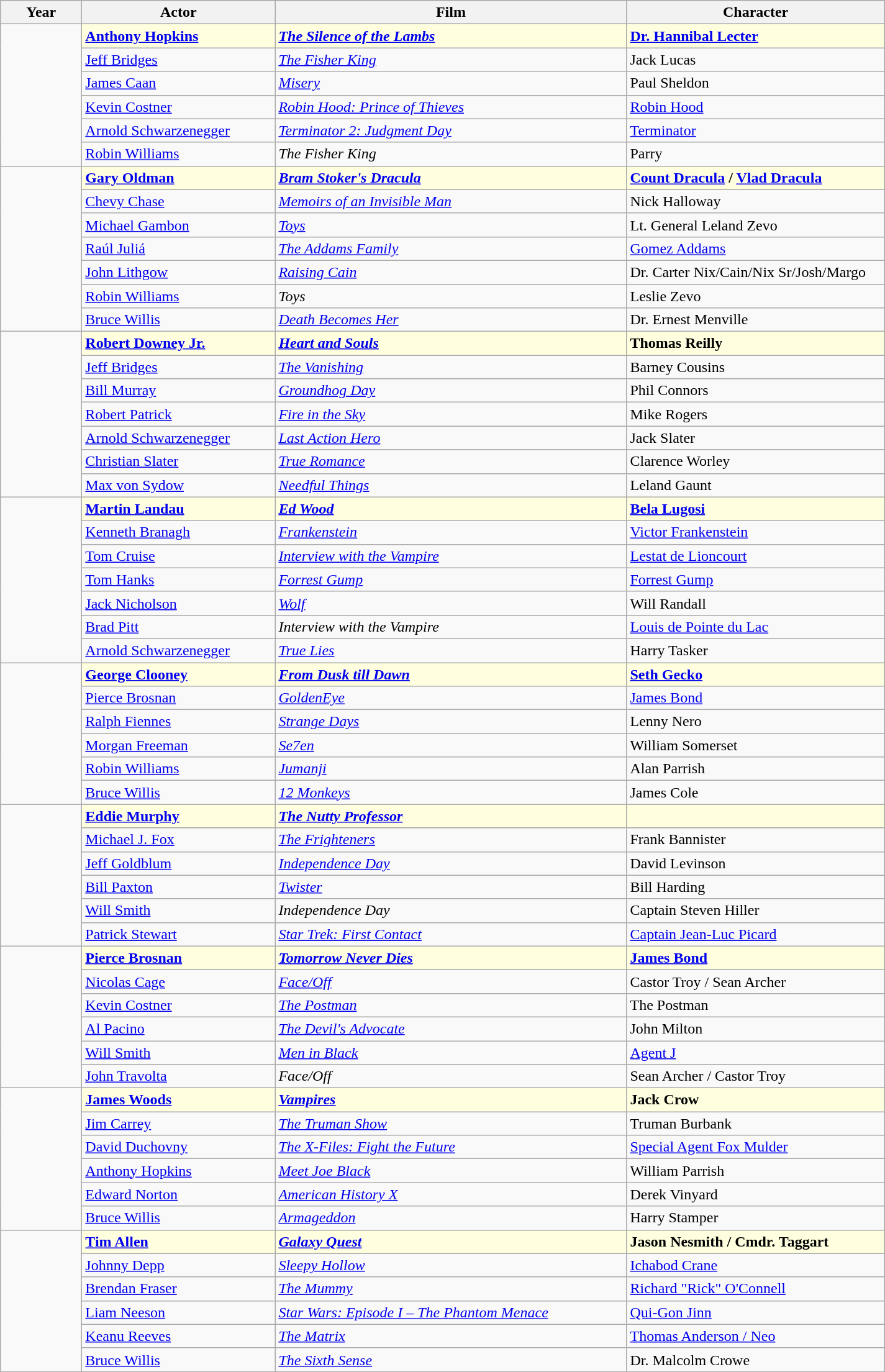<table class="wikitable" width="950px" border="1" cellpadding="5" cellspacing="0" align="centre">
<tr>
<th width="80px">Year</th>
<th width="200px">Actor</th>
<th width="370px">Film</th>
<th>Character</th>
</tr>
<tr>
<td rowspan=6></td>
<td style="background:lightyellow"><strong><a href='#'>Anthony Hopkins</a></strong></td>
<td style="background:lightyellow"><strong><em><a href='#'>The Silence of the Lambs</a></em></strong></td>
<td style="background:lightyellow"><strong><a href='#'>Dr. Hannibal Lecter</a></strong></td>
</tr>
<tr>
<td><a href='#'>Jeff Bridges</a></td>
<td><em><a href='#'>The Fisher King</a></em></td>
<td>Jack Lucas</td>
</tr>
<tr>
<td><a href='#'>James Caan</a></td>
<td><em><a href='#'>Misery</a></em></td>
<td>Paul Sheldon</td>
</tr>
<tr>
<td><a href='#'>Kevin Costner</a></td>
<td><em><a href='#'>Robin Hood: Prince of Thieves</a></em></td>
<td><a href='#'>Robin Hood</a></td>
</tr>
<tr>
<td><a href='#'>Arnold Schwarzenegger</a></td>
<td><em><a href='#'>Terminator 2: Judgment Day</a></em></td>
<td><a href='#'>Terminator</a></td>
</tr>
<tr>
<td><a href='#'>Robin Williams</a></td>
<td><em>The Fisher King</em></td>
<td>Parry</td>
</tr>
<tr>
<td rowspan=7></td>
<td style="background:lightyellow"><strong><a href='#'>Gary Oldman</a></strong></td>
<td style="background:lightyellow"><strong><em><a href='#'>Bram Stoker's Dracula</a></em></strong></td>
<td style="background:lightyellow"><strong><a href='#'>Count Dracula</a> / <a href='#'>Vlad Dracula</a></strong></td>
</tr>
<tr>
<td><a href='#'>Chevy Chase</a></td>
<td><em><a href='#'>Memoirs of an Invisible Man</a></em></td>
<td>Nick Halloway</td>
</tr>
<tr>
<td><a href='#'>Michael Gambon</a></td>
<td><em><a href='#'>Toys</a></em></td>
<td>Lt. General Leland Zevo</td>
</tr>
<tr>
<td><a href='#'>Raúl Juliá</a></td>
<td><em><a href='#'>The Addams Family</a></em></td>
<td><a href='#'>Gomez Addams</a></td>
</tr>
<tr>
<td><a href='#'>John Lithgow</a></td>
<td><em><a href='#'>Raising Cain</a></em></td>
<td>Dr. Carter Nix/Cain/Nix Sr/Josh/Margo</td>
</tr>
<tr>
<td><a href='#'>Robin Williams</a></td>
<td><em>Toys</em></td>
<td>Leslie Zevo</td>
</tr>
<tr>
<td><a href='#'>Bruce Willis</a></td>
<td><em><a href='#'>Death Becomes Her</a></em></td>
<td>Dr. Ernest Menville</td>
</tr>
<tr>
<td rowspan=7></td>
<td style="background:lightyellow"><strong><a href='#'>Robert Downey Jr.</a></strong></td>
<td style="background:lightyellow"><strong><em><a href='#'>Heart and Souls</a></em></strong></td>
<td style="background:lightyellow"><strong>Thomas Reilly</strong></td>
</tr>
<tr>
<td><a href='#'>Jeff Bridges</a></td>
<td><em><a href='#'>The Vanishing</a></em></td>
<td>Barney Cousins</td>
</tr>
<tr>
<td><a href='#'>Bill Murray</a></td>
<td><em><a href='#'>Groundhog Day</a></em></td>
<td>Phil Connors</td>
</tr>
<tr>
<td><a href='#'>Robert Patrick</a></td>
<td><em><a href='#'>Fire in the Sky</a></em></td>
<td>Mike Rogers</td>
</tr>
<tr>
<td><a href='#'>Arnold Schwarzenegger</a></td>
<td><em><a href='#'>Last Action Hero</a></em></td>
<td>Jack Slater</td>
</tr>
<tr>
<td><a href='#'>Christian Slater</a></td>
<td><em><a href='#'>True Romance</a></em></td>
<td>Clarence Worley</td>
</tr>
<tr>
<td><a href='#'>Max von Sydow</a></td>
<td><em><a href='#'>Needful Things</a></em></td>
<td>Leland Gaunt</td>
</tr>
<tr>
<td rowspan=7></td>
<td style="background:lightyellow"><strong><a href='#'>Martin Landau</a></strong></td>
<td style="background:lightyellow"><strong><em><a href='#'>Ed Wood</a></em></strong></td>
<td style="background:lightyellow"><strong><a href='#'>Bela Lugosi</a></strong></td>
</tr>
<tr>
<td><a href='#'>Kenneth Branagh</a></td>
<td><em><a href='#'>Frankenstein</a></em></td>
<td><a href='#'>Victor Frankenstein</a></td>
</tr>
<tr>
<td><a href='#'>Tom Cruise</a></td>
<td><em><a href='#'>Interview with the Vampire</a></em></td>
<td><a href='#'>Lestat de Lioncourt</a></td>
</tr>
<tr>
<td><a href='#'>Tom Hanks</a></td>
<td><em><a href='#'>Forrest Gump</a></em></td>
<td><a href='#'>Forrest Gump</a></td>
</tr>
<tr>
<td><a href='#'>Jack Nicholson</a></td>
<td><em><a href='#'>Wolf</a></em></td>
<td>Will Randall</td>
</tr>
<tr>
<td><a href='#'>Brad Pitt</a></td>
<td><em>Interview with the Vampire</em></td>
<td><a href='#'>Louis de Pointe du Lac</a></td>
</tr>
<tr>
<td><a href='#'>Arnold Schwarzenegger</a></td>
<td><em><a href='#'>True Lies</a></em></td>
<td>Harry Tasker</td>
</tr>
<tr>
<td rowspan=6></td>
<td style="background:lightyellow"><strong><a href='#'>George Clooney</a></strong></td>
<td style="background:lightyellow"><strong><em><a href='#'>From Dusk till Dawn</a></em></strong></td>
<td style="background:lightyellow"><strong><a href='#'>Seth Gecko</a></strong></td>
</tr>
<tr>
<td><a href='#'>Pierce Brosnan</a></td>
<td><em><a href='#'>GoldenEye</a></em></td>
<td><a href='#'>James Bond</a></td>
</tr>
<tr>
<td><a href='#'>Ralph Fiennes</a></td>
<td><em><a href='#'>Strange Days</a></em></td>
<td>Lenny Nero</td>
</tr>
<tr>
<td><a href='#'>Morgan Freeman</a></td>
<td><em><a href='#'>Se7en</a></em></td>
<td>William Somerset</td>
</tr>
<tr>
<td><a href='#'>Robin Williams</a></td>
<td><em><a href='#'>Jumanji</a></em></td>
<td>Alan Parrish</td>
</tr>
<tr>
<td><a href='#'>Bruce Willis</a></td>
<td><em><a href='#'>12 Monkeys</a></em></td>
<td>James Cole</td>
</tr>
<tr>
<td rowspan=6></td>
<td style="background:lightyellow"><strong><a href='#'>Eddie Murphy</a></strong></td>
<td style="background:lightyellow"><strong><em><a href='#'>The Nutty Professor</a></em></strong></td>
<td style="background:lightyellow"></td>
</tr>
<tr>
<td><a href='#'>Michael J. Fox</a></td>
<td><em><a href='#'>The Frighteners</a></em></td>
<td>Frank Bannister</td>
</tr>
<tr>
<td><a href='#'>Jeff Goldblum</a></td>
<td><em><a href='#'>Independence Day</a></em></td>
<td>David Levinson</td>
</tr>
<tr>
<td><a href='#'>Bill Paxton</a></td>
<td><em><a href='#'>Twister</a></em></td>
<td>Bill Harding</td>
</tr>
<tr>
<td><a href='#'>Will Smith</a></td>
<td><em>Independence Day</em></td>
<td>Captain Steven Hiller</td>
</tr>
<tr>
<td><a href='#'>Patrick Stewart</a></td>
<td><em><a href='#'>Star Trek: First Contact</a></em></td>
<td><a href='#'>Captain Jean-Luc Picard</a></td>
</tr>
<tr>
<td rowspan=6></td>
<td style="background:lightyellow"><strong><a href='#'>Pierce Brosnan</a></strong></td>
<td style="background:lightyellow"><strong><em><a href='#'>Tomorrow Never Dies</a></em></strong></td>
<td style="background:lightyellow"><strong><a href='#'>James Bond</a></strong></td>
</tr>
<tr>
<td><a href='#'>Nicolas Cage</a></td>
<td><em><a href='#'>Face/Off</a></em></td>
<td>Castor Troy / Sean Archer</td>
</tr>
<tr>
<td><a href='#'>Kevin Costner</a></td>
<td><em><a href='#'>The Postman</a></em></td>
<td>The Postman</td>
</tr>
<tr>
<td><a href='#'>Al Pacino</a></td>
<td><em><a href='#'>The Devil's Advocate</a></em></td>
<td>John Milton</td>
</tr>
<tr>
<td><a href='#'>Will Smith</a></td>
<td><em><a href='#'>Men in Black</a></em></td>
<td><a href='#'>Agent J</a></td>
</tr>
<tr>
<td><a href='#'>John Travolta</a></td>
<td><em>Face/Off</em></td>
<td>Sean Archer / Castor Troy</td>
</tr>
<tr>
<td rowspan=6></td>
<td style="background:lightyellow"><strong><a href='#'>James Woods</a></strong></td>
<td style="background:lightyellow"><strong><em><a href='#'>Vampires</a></em></strong></td>
<td style="background:lightyellow"><strong>Jack Crow</strong></td>
</tr>
<tr>
<td><a href='#'>Jim Carrey</a></td>
<td><em><a href='#'>The Truman Show</a></em></td>
<td>Truman Burbank</td>
</tr>
<tr>
<td><a href='#'>David Duchovny</a></td>
<td><em><a href='#'>The X-Files: Fight the Future</a></em></td>
<td><a href='#'>Special Agent Fox Mulder</a></td>
</tr>
<tr>
<td><a href='#'>Anthony Hopkins</a></td>
<td><em><a href='#'>Meet Joe Black</a></em></td>
<td>William Parrish</td>
</tr>
<tr>
<td><a href='#'>Edward Norton</a></td>
<td><em><a href='#'>American History X</a></em></td>
<td>Derek Vinyard</td>
</tr>
<tr>
<td><a href='#'>Bruce Willis</a></td>
<td><em><a href='#'>Armageddon</a></em></td>
<td>Harry Stamper</td>
</tr>
<tr>
<td rowspan=6></td>
<td style="background:lightyellow"><strong><a href='#'>Tim Allen</a></strong></td>
<td style="background:lightyellow"><strong><em><a href='#'>Galaxy Quest</a></em></strong></td>
<td style="background:lightyellow"><strong>Jason Nesmith / Cmdr. Taggart</strong></td>
</tr>
<tr>
<td><a href='#'>Johnny Depp</a></td>
<td><em><a href='#'>Sleepy Hollow</a></em></td>
<td><a href='#'>Ichabod Crane</a></td>
</tr>
<tr>
<td><a href='#'>Brendan Fraser</a></td>
<td><em><a href='#'>The Mummy</a></em></td>
<td><a href='#'>Richard "Rick" O'Connell</a></td>
</tr>
<tr>
<td><a href='#'>Liam Neeson</a></td>
<td><em><a href='#'>Star Wars: Episode I – The Phantom Menace</a></em></td>
<td><a href='#'>Qui-Gon Jinn</a></td>
</tr>
<tr>
<td><a href='#'>Keanu Reeves</a></td>
<td><em><a href='#'>The Matrix</a></em></td>
<td><a href='#'>Thomas Anderson / Neo</a></td>
</tr>
<tr>
<td><a href='#'>Bruce Willis</a></td>
<td><em><a href='#'>The Sixth Sense</a></em></td>
<td>Dr. Malcolm Crowe</td>
</tr>
</table>
